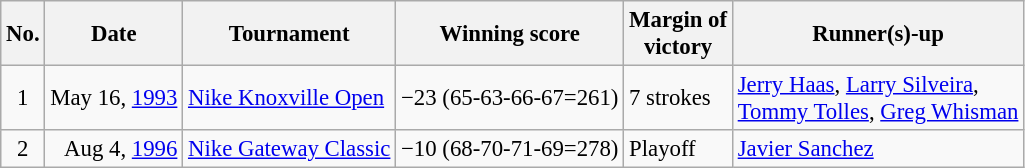<table class="wikitable" style="font-size:95%;">
<tr>
<th>No.</th>
<th>Date</th>
<th>Tournament</th>
<th>Winning score</th>
<th>Margin of<br>victory</th>
<th>Runner(s)-up</th>
</tr>
<tr>
<td align=center>1</td>
<td align=right>May 16, <a href='#'>1993</a></td>
<td><a href='#'>Nike Knoxville Open</a></td>
<td>−23 (65-63-66-67=261)</td>
<td>7 strokes</td>
<td> <a href='#'>Jerry Haas</a>,  <a href='#'>Larry Silveira</a>,<br> <a href='#'>Tommy Tolles</a>,  <a href='#'>Greg Whisman</a></td>
</tr>
<tr>
<td align=center>2</td>
<td align=right>Aug 4, <a href='#'>1996</a></td>
<td><a href='#'>Nike Gateway Classic</a></td>
<td>−10 (68-70-71-69=278)</td>
<td>Playoff</td>
<td> <a href='#'>Javier Sanchez</a></td>
</tr>
</table>
